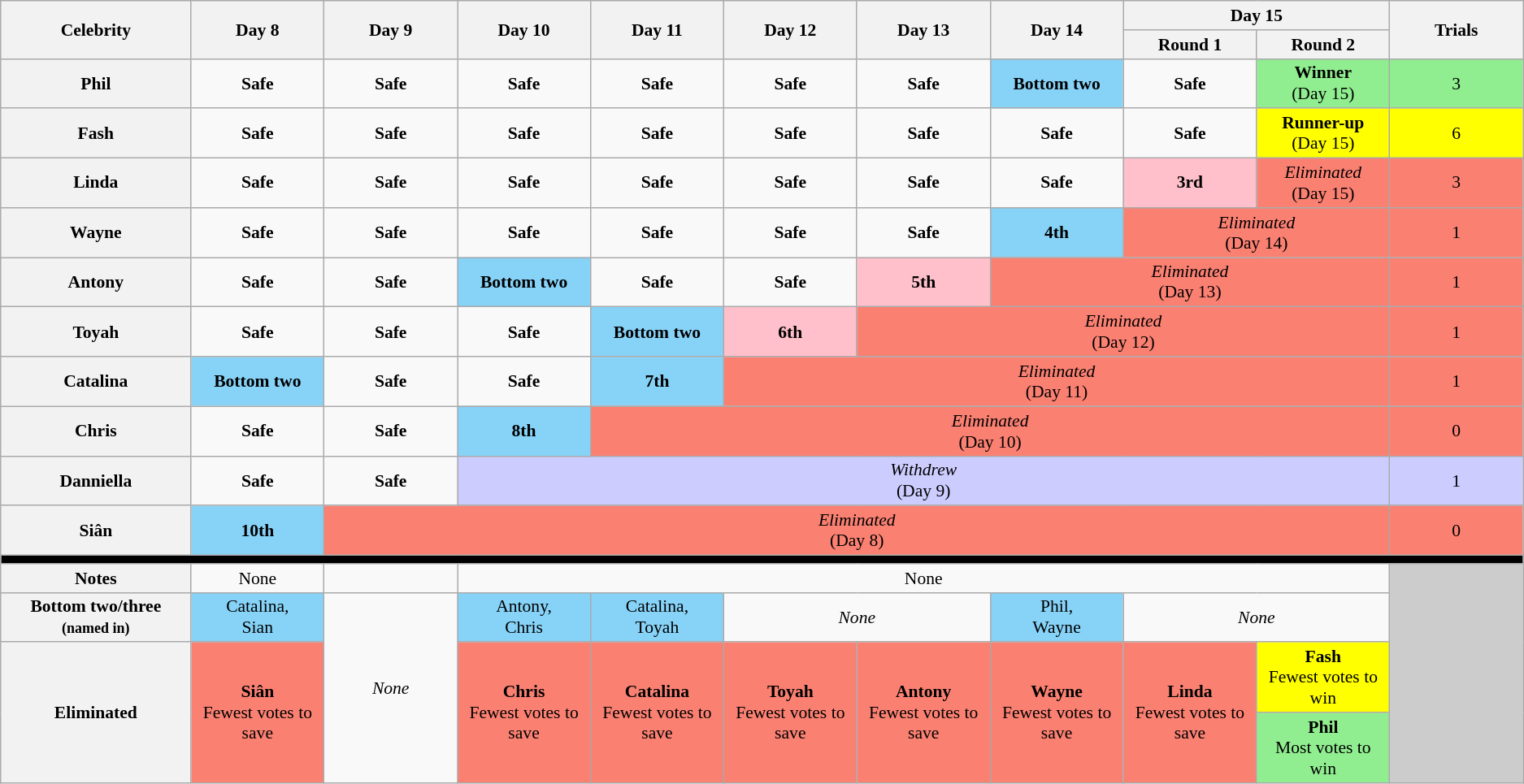<table class="wikitable" style="text-align:center; font-size:90%">
<tr>
<th style="width:10%" rowspan=2>Celebrity</th>
<th style="width:7%" rowspan=2>Day 8</th>
<th style="width:7%" rowspan=2>Day 9</th>
<th style="width:7%" rowspan=2>Day 10</th>
<th style="width:7%" rowspan=2>Day 11</th>
<th style="width:7%" rowspan=2>Day 12</th>
<th style="width:7%" rowspan=2>Day 13</th>
<th style="width:7%" rowspan=2>Day 14</th>
<th style="width:7%" colspan=2>Day 15</th>
<th style="width:7%" rowspan=2>Trials</th>
</tr>
<tr>
<th style="width:7%">Round 1</th>
<th style="width:7%">Round 2</th>
</tr>
<tr>
<th scope=row>Phil</th>
<td><strong>Safe</strong></td>
<td><strong>Safe</strong></td>
<td><strong>Safe</strong></td>
<td><strong>Safe</strong></td>
<td><strong>Safe</strong></td>
<td><strong>Safe</strong></td>
<td style="background:#87D3F8"><strong>Bottom two</strong></td>
<td><strong>Safe</strong></td>
<td style="background:lightgreen"><strong>Winner</strong> <br> (Day 15)</td>
<td style="background:lightgreen">3</td>
</tr>
<tr>
<th scope=row>Fash</th>
<td><strong>Safe</strong></td>
<td><strong>Safe</strong></td>
<td><strong>Safe</strong></td>
<td><strong>Safe</strong></td>
<td><strong>Safe</strong></td>
<td><strong>Safe</strong></td>
<td><strong>Safe</strong></td>
<td><strong>Safe</strong></td>
<td style="background:yellow"><strong>Runner-up</strong> <br> (Day 15)</td>
<td style="background:yellow">6</td>
</tr>
<tr>
<th scope=row>Linda</th>
<td><strong>Safe</strong></td>
<td><strong>Safe</strong></td>
<td><strong>Safe</strong></td>
<td><strong>Safe</strong></td>
<td><strong>Safe</strong></td>
<td><strong>Safe</strong></td>
<td><strong>Safe</strong></td>
<td style="background:pink"><strong>3rd</strong></td>
<td style="background:salmon"><em>Eliminated</em> <br> (Day 15)</td>
<td style="background:salmon">3</td>
</tr>
<tr>
<th scope=row>Wayne</th>
<td><strong>Safe</strong></td>
<td><strong>Safe</strong></td>
<td><strong>Safe</strong></td>
<td><strong>Safe</strong></td>
<td><strong>Safe</strong></td>
<td><strong>Safe</strong></td>
<td style="background:#87D3F8"><strong>4th</strong></td>
<td style="background:salmon" colspan=2><em>Eliminated</em> <br> (Day 14)</td>
<td style="background:salmon">1</td>
</tr>
<tr>
<th scope=row>Antony</th>
<td><strong>Safe</strong></td>
<td><strong>Safe</strong></td>
<td style="background:#87D3F8"><strong>Bottom two</strong></td>
<td><strong>Safe</strong></td>
<td><strong>Safe</strong></td>
<td style="background:pink"><strong>5th</strong></td>
<td style="background:salmon" colspan=3><em>Eliminated</em> <br> (Day 13)</td>
<td style="background:salmon">1</td>
</tr>
<tr>
<th scope=row>Toyah</th>
<td><strong>Safe</strong></td>
<td><strong>Safe</strong></td>
<td><strong>Safe</strong></td>
<td style="background:#87D3F8"><strong>Bottom two</strong></td>
<td style="background:pink"><strong>6th</strong></td>
<td style="background:salmon" colspan=4><em>Eliminated</em><br>(Day 12)</td>
<td style="background:salmon">1</td>
</tr>
<tr>
<th scope=row>Catalina</th>
<td style="background:#87D3F8"><strong>Bottom two</strong></td>
<td><strong>Safe</strong></td>
<td><strong>Safe</strong></td>
<td style="background:#87D3F8"><strong>7th</strong></td>
<td style="background:salmon" colspan=5><em>Eliminated</em><br>(Day 11)</td>
<td style="background:salmon">1</td>
</tr>
<tr>
<th scope=row>Chris</th>
<td><strong>Safe</strong></td>
<td><strong>Safe</strong></td>
<td style="background:#87D3F8"><strong>8th</strong></td>
<td style="background:salmon" colspan=6><em>Eliminated</em><br>(Day 10)</td>
<td style="background:salmon">0</td>
</tr>
<tr>
<th scope=row>Danniella</th>
<td><strong>Safe</strong></td>
<td><strong>Safe</strong></td>
<td style="background:#ccf;" colspan=7><em>Withdrew</em><br>(Day 9)</td>
<td style="background:#ccf">1</td>
</tr>
<tr>
<th scope=row>Siân</th>
<td style="background:#87D3F8"><strong>10th</strong></td>
<td style="background:salmon" colspan=8><em>Eliminated</em><br>(Day 8)</td>
<td style="background:salmon">0</td>
</tr>
<tr>
<td style="background:#000000" colspan=13></td>
</tr>
<tr>
<th scope=row>Notes</th>
<td>None</td>
<td></td>
<td colspan=7>None</td>
<td rowspan=4 style=background:#ccc></td>
</tr>
<tr>
<th scope=row>Bottom two/three<br><small>(named in)</small></th>
<td style="background:#87D3F8">Catalina,<br>Sian</td>
<td rowspan=3><em>None</em></td>
<td style="background:#87D3F8">Antony,<br>Chris</td>
<td style="background:#87D3F8">Catalina,<br>Toyah</td>
<td colspan=2><em>None</em></td>
<td style="background:#87D3F8">Phil,<br>Wayne</td>
<td colspan="2"><em>None</em></td>
</tr>
<tr>
<th scope=row rowspan="2">Eliminated</th>
<td bgcolor=salmon rowspan="2"><strong>Siân</strong><br>Fewest votes to save</td>
<td bgcolor=salmon rowspan="2"><strong>Chris</strong><br>Fewest votes to save</td>
<td bgcolor=salmon rowspan="2"><strong>Catalina</strong><br>Fewest votes to save</td>
<td bgcolor=salmon rowspan="2"><strong>Toyah</strong><br>Fewest votes to save</td>
<td bgcolor=salmon rowspan="2"><strong>Antony</strong><br>Fewest votes to save</td>
<td bgcolor=salmon rowspan="2"><strong>Wayne</strong><br>Fewest votes to save</td>
<td bgcolor=salmon rowspan="2"><strong>Linda</strong><br>Fewest votes to save</td>
<td bgcolor=yellow><strong>Fash</strong><br>Fewest votes to win</td>
</tr>
<tr>
<td style="background:lightgreen"><strong>Phil</strong><br>Most votes to win</td>
</tr>
</table>
